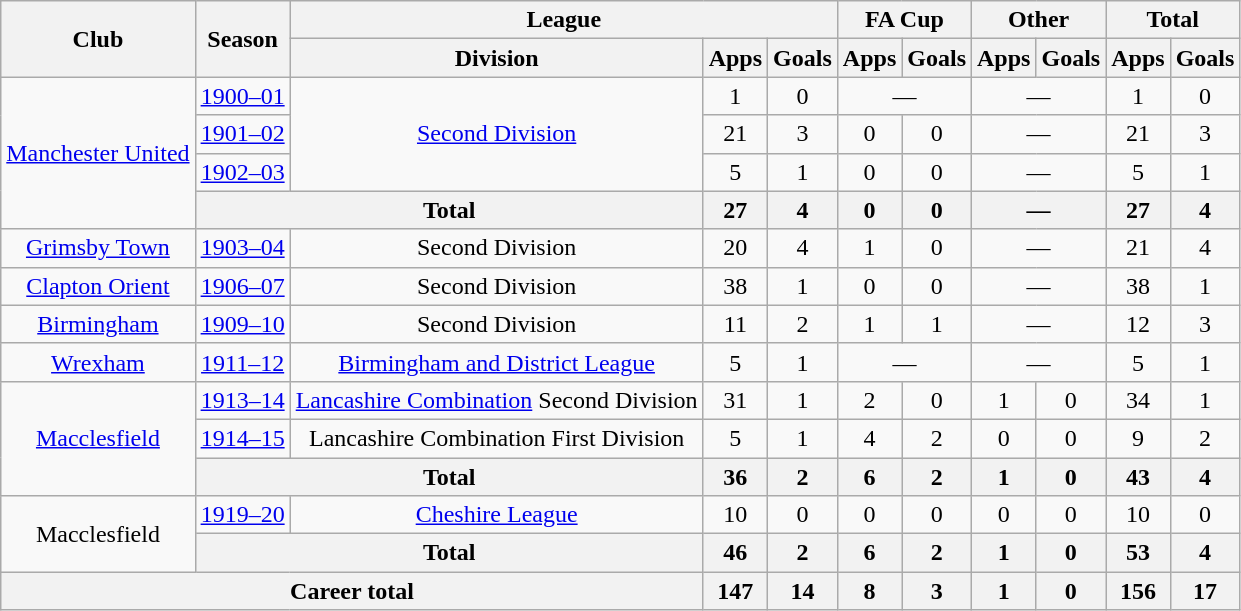<table class="wikitable" style="text-align: center;">
<tr>
<th rowspan="2">Club</th>
<th rowspan="2">Season</th>
<th colspan="3">League</th>
<th colspan="2">FA Cup</th>
<th colspan="2">Other</th>
<th colspan="2">Total</th>
</tr>
<tr>
<th>Division</th>
<th>Apps</th>
<th>Goals</th>
<th>Apps</th>
<th>Goals</th>
<th>Apps</th>
<th>Goals</th>
<th>Apps</th>
<th>Goals</th>
</tr>
<tr>
<td rowspan="4"><a href='#'>Manchester United</a></td>
<td><a href='#'>1900–01</a></td>
<td rowspan="3"><a href='#'>Second Division</a></td>
<td>1</td>
<td>0</td>
<td colspan="2">—</td>
<td colspan="2">—</td>
<td>1</td>
<td>0</td>
</tr>
<tr>
<td><a href='#'>1901–02</a></td>
<td>21</td>
<td>3</td>
<td>0</td>
<td>0</td>
<td colspan="2">—</td>
<td>21</td>
<td>3</td>
</tr>
<tr>
<td><a href='#'>1902–03</a></td>
<td>5</td>
<td>1</td>
<td>0</td>
<td>0</td>
<td colspan="2">—</td>
<td>5</td>
<td>1</td>
</tr>
<tr>
<th colspan="2">Total</th>
<th>27</th>
<th>4</th>
<th>0</th>
<th>0</th>
<th colspan="2">—</th>
<th>27</th>
<th>4</th>
</tr>
<tr>
<td><a href='#'>Grimsby Town</a></td>
<td><a href='#'>1903–04</a></td>
<td>Second Division</td>
<td>20</td>
<td>4</td>
<td>1</td>
<td>0</td>
<td colspan="2">—</td>
<td>21</td>
<td>4</td>
</tr>
<tr>
<td><a href='#'>Clapton Orient</a></td>
<td><a href='#'>1906–07</a></td>
<td>Second Division</td>
<td>38</td>
<td>1</td>
<td>0</td>
<td>0</td>
<td colspan="2">—</td>
<td>38</td>
<td>1</td>
</tr>
<tr>
<td><a href='#'>Birmingham</a></td>
<td><a href='#'>1909–10</a></td>
<td>Second Division</td>
<td>11</td>
<td>2</td>
<td>1</td>
<td>1</td>
<td colspan="2">—</td>
<td>12</td>
<td>3</td>
</tr>
<tr>
<td><a href='#'>Wrexham</a></td>
<td><a href='#'>1911–12</a></td>
<td><a href='#'>Birmingham and District League</a></td>
<td>5</td>
<td>1</td>
<td colspan="2">—</td>
<td colspan="2">—</td>
<td>5</td>
<td>1</td>
</tr>
<tr>
<td rowspan="3"><a href='#'>Macclesfield</a></td>
<td><a href='#'>1913–14</a></td>
<td><a href='#'>Lancashire Combination</a> Second Division</td>
<td>31</td>
<td>1</td>
<td>2</td>
<td>0</td>
<td>1</td>
<td>0</td>
<td>34</td>
<td>1</td>
</tr>
<tr>
<td><a href='#'>1914–15</a></td>
<td>Lancashire Combination First Division</td>
<td>5</td>
<td>1</td>
<td>4</td>
<td>2</td>
<td>0</td>
<td>0</td>
<td>9</td>
<td>2</td>
</tr>
<tr>
<th colspan="2">Total</th>
<th>36</th>
<th>2</th>
<th>6</th>
<th>2</th>
<th>1</th>
<th>0</th>
<th>43</th>
<th>4</th>
</tr>
<tr>
<td rowspan="2">Macclesfield</td>
<td><a href='#'>1919–20</a></td>
<td><a href='#'>Cheshire League</a></td>
<td>10</td>
<td>0</td>
<td>0</td>
<td>0</td>
<td>0</td>
<td>0</td>
<td>10</td>
<td>0</td>
</tr>
<tr>
<th colspan="2">Total</th>
<th>46</th>
<th>2</th>
<th>6</th>
<th>2</th>
<th>1</th>
<th>0</th>
<th>53</th>
<th>4</th>
</tr>
<tr>
<th colspan="3">Career total</th>
<th>147</th>
<th>14</th>
<th>8</th>
<th>3</th>
<th>1</th>
<th>0</th>
<th>156</th>
<th>17</th>
</tr>
</table>
